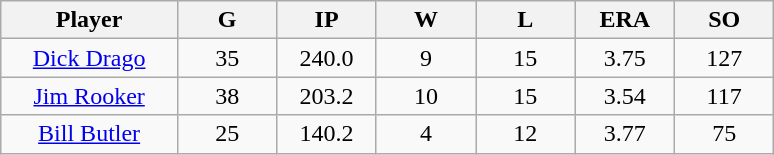<table class="wikitable sortable">
<tr>
<th bgcolor="#DDDDFF" width="16%">Player</th>
<th bgcolor="#DDDDFF" width="9%">G</th>
<th bgcolor="#DDDDFF" width="9%">IP</th>
<th bgcolor="#DDDDFF" width="9%">W</th>
<th bgcolor="#DDDDFF" width="9%">L</th>
<th bgcolor="#DDDDFF" width="9%">ERA</th>
<th bgcolor="#DDDDFF" width="9%">SO</th>
</tr>
<tr align="center">
<td><a href='#'>Dick Drago</a></td>
<td>35</td>
<td>240.0</td>
<td>9</td>
<td>15</td>
<td>3.75</td>
<td>127</td>
</tr>
<tr align=center>
<td><a href='#'>Jim Rooker</a></td>
<td>38</td>
<td>203.2</td>
<td>10</td>
<td>15</td>
<td>3.54</td>
<td>117</td>
</tr>
<tr align=center>
<td><a href='#'>Bill Butler</a></td>
<td>25</td>
<td>140.2</td>
<td>4</td>
<td>12</td>
<td>3.77</td>
<td>75</td>
</tr>
</table>
